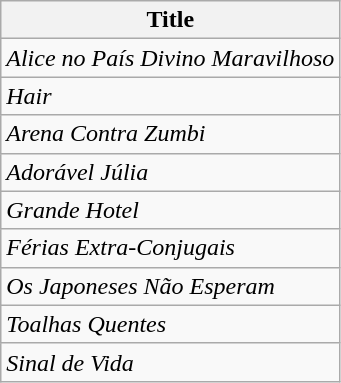<table class="wikitable">
<tr>
<th>Title</th>
</tr>
<tr>
<td><em>Alice no País Divino Maravilhoso</em></td>
</tr>
<tr>
<td><em>Hair</em></td>
</tr>
<tr>
<td><em>Arena Contra Zumbi</em></td>
</tr>
<tr>
<td><em>Adorável Júlia</em></td>
</tr>
<tr>
<td><em>Grande Hotel</em></td>
</tr>
<tr>
<td><em>Férias Extra-Conjugais</em></td>
</tr>
<tr>
<td><em>Os Japoneses Não Esperam</em></td>
</tr>
<tr>
<td><em>Toalhas Quentes</em></td>
</tr>
<tr>
<td><em>Sinal de Vida</em></td>
</tr>
</table>
